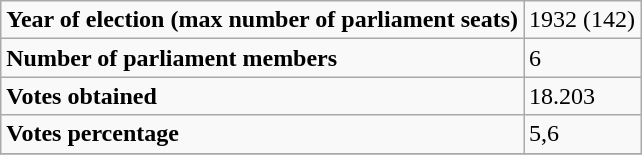<table class="wikitable" align="center">
<tr>
<td><strong>Year of election (max number of parliament seats)</strong></td>
<td>1932 (142)</td>
</tr>
<tr --->
<td><strong>Number of parliament members</strong></td>
<td>6</td>
</tr>
<tr --->
<td><strong>Votes obtained</strong></td>
<td>18.203</td>
</tr>
<tr --->
<td><strong>Votes percentage</strong></td>
<td>5,6</td>
</tr>
<tr --->
</tr>
</table>
